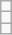<table class="wikitable">
<tr>
<td></td>
</tr>
<tr>
<td></td>
</tr>
<tr>
<td></td>
</tr>
</table>
